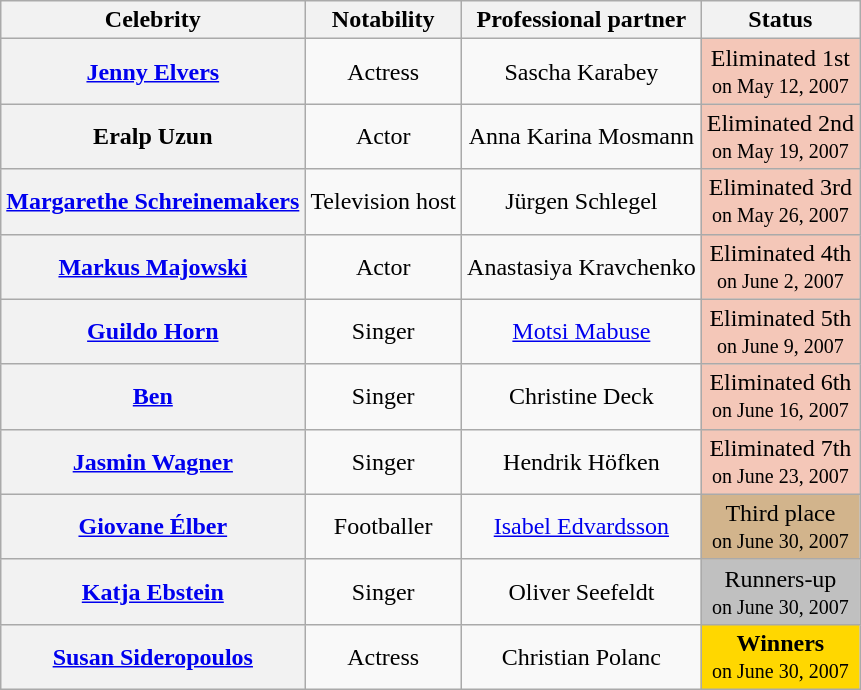<table class="wikitable sortable" style="text-align:center;">
<tr>
<th scope="col">Celebrity</th>
<th scope="col" class="unsortable">Notability</th>
<th scope="col">Professional partner</th>
<th scope="col">Status</th>
</tr>
<tr>
<th scope="row"><a href='#'>Jenny Elvers</a></th>
<td>Actress</td>
<td>Sascha Karabey</td>
<td bgcolor="#F4C7B8">Eliminated 1st<br><small>on May 12, 2007</small></td>
</tr>
<tr>
<th scope="row">Eralp Uzun</th>
<td>Actor</td>
<td>Anna Karina Mosmann</td>
<td bgcolor="#F4C7B8">Eliminated 2nd<br><small>on May 19, 2007</small></td>
</tr>
<tr>
<th scope="row"><a href='#'>Margarethe Schreinemakers</a></th>
<td>Television host</td>
<td>Jürgen Schlegel</td>
<td bgcolor="#F4C7B8">Eliminated 3rd<br><small>on May 26, 2007</small></td>
</tr>
<tr>
<th scope="row"><a href='#'>Markus Majowski</a></th>
<td>Actor</td>
<td>Anastasiya Kravchenko</td>
<td bgcolor="#F4C7B8">Eliminated 4th<br><small>on June 2, 2007</small></td>
</tr>
<tr>
<th scope="row"><a href='#'>Guildo Horn</a></th>
<td>Singer</td>
<td><a href='#'>Motsi Mabuse</a></td>
<td bgcolor="#F4C7B8">Eliminated 5th<br><small>on June 9, 2007</small></td>
</tr>
<tr>
<th scope="row"><a href='#'>Ben</a></th>
<td>Singer</td>
<td>Christine Deck</td>
<td bgcolor="#F4C7B8">Eliminated 6th<br><small>on June 16, 2007</small></td>
</tr>
<tr>
<th scope="row"><a href='#'>Jasmin Wagner</a></th>
<td>Singer</td>
<td>Hendrik Höfken</td>
<td bgcolor="#F4C7B8">Eliminated 7th<br><small>on June 23, 2007</small></td>
</tr>
<tr>
<th scope="row"><a href='#'>Giovane Élber</a></th>
<td>Footballer</td>
<td><a href='#'>Isabel Edvardsson</a></td>
<td bgcolor="tan">Third place<br><small>on June 30, 2007</small></td>
</tr>
<tr>
<th scope="row"><a href='#'>Katja Ebstein</a></th>
<td>Singer</td>
<td>Oliver Seefeldt</td>
<td bgcolor="silver">Runners-up<br><small>on June 30, 2007</small></td>
</tr>
<tr>
<th scope="row"><a href='#'>Susan Sideropoulos</a></th>
<td>Actress</td>
<td>Christian Polanc</td>
<td bgcolor="gold"><strong>Winners</strong><br><small>on June 30, 2007</small></td>
</tr>
</table>
